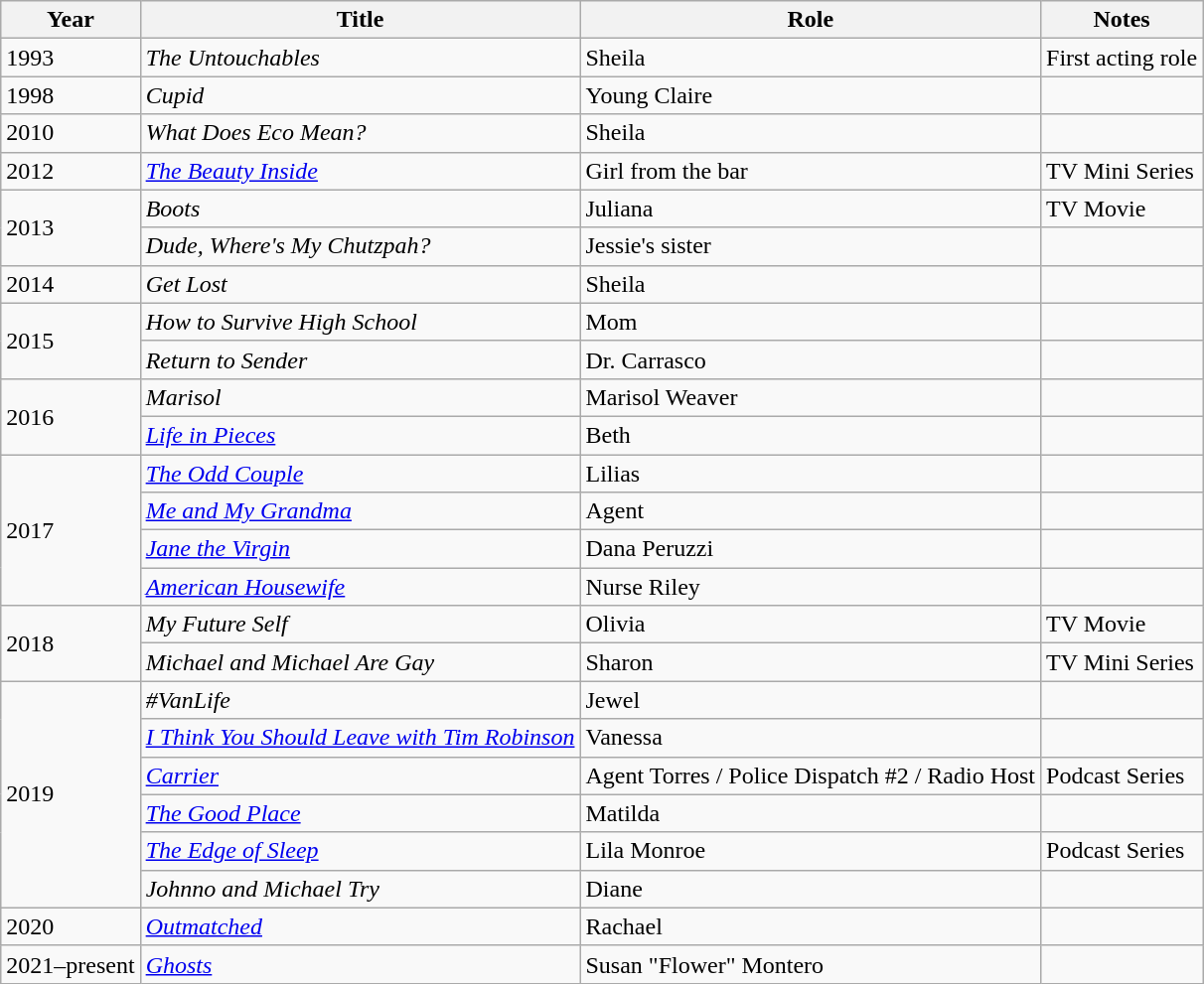<table class="wikitable">
<tr>
<th>Year</th>
<th>Title</th>
<th>Role</th>
<th>Notes</th>
</tr>
<tr>
<td>1993</td>
<td><em>The Untouchables</em></td>
<td>Sheila</td>
<td>First acting role</td>
</tr>
<tr>
<td>1998</td>
<td><em>Cupid</em></td>
<td>Young Claire</td>
<td></td>
</tr>
<tr>
<td>2010</td>
<td><em>What Does Eco Mean?</em></td>
<td>Sheila</td>
<td></td>
</tr>
<tr>
<td>2012</td>
<td><em><a href='#'>The Beauty Inside</a></em></td>
<td>Girl from the bar</td>
<td>TV Mini Series</td>
</tr>
<tr>
<td rowspan="2">2013</td>
<td><em>Boots</em></td>
<td>Juliana</td>
<td>TV Movie</td>
</tr>
<tr>
<td><em>Dude, Where's My Chutzpah?</em></td>
<td>Jessie's sister</td>
<td></td>
</tr>
<tr>
<td>2014</td>
<td><em>Get Lost</em></td>
<td>Sheila</td>
<td></td>
</tr>
<tr>
<td rowspan="2">2015</td>
<td><em>How to Survive High School</em></td>
<td>Mom</td>
<td></td>
</tr>
<tr>
<td><em>Return to Sender</em></td>
<td>Dr. Carrasco</td>
<td></td>
</tr>
<tr>
<td rowspan="2">2016</td>
<td><em>Marisol</em></td>
<td>Marisol Weaver</td>
<td></td>
</tr>
<tr>
<td><em><a href='#'>Life in Pieces</a></em></td>
<td>Beth</td>
<td></td>
</tr>
<tr>
<td rowspan="4">2017</td>
<td><em><a href='#'>The Odd Couple</a></em></td>
<td>Lilias</td>
<td></td>
</tr>
<tr>
<td><em><a href='#'>Me and My Grandma</a></em></td>
<td>Agent</td>
<td></td>
</tr>
<tr>
<td><em><a href='#'>Jane the Virgin</a></em></td>
<td>Dana Peruzzi</td>
<td></td>
</tr>
<tr>
<td><em><a href='#'>American Housewife</a></em></td>
<td>Nurse Riley</td>
<td></td>
</tr>
<tr>
<td rowspan="2">2018</td>
<td><em>My Future Self</em></td>
<td>Olivia</td>
<td>TV Movie</td>
</tr>
<tr>
<td><em>Michael and Michael Are Gay</em></td>
<td>Sharon</td>
<td>TV Mini Series</td>
</tr>
<tr>
<td rowspan="6">2019</td>
<td><em>#VanLife</em></td>
<td>Jewel</td>
<td></td>
</tr>
<tr>
<td><em><a href='#'>I Think You Should Leave with Tim Robinson</a></em></td>
<td>Vanessa</td>
<td></td>
</tr>
<tr>
<td><em><a href='#'>Carrier</a></em></td>
<td>Agent Torres / Police Dispatch #2 / Radio Host</td>
<td>Podcast Series</td>
</tr>
<tr>
<td><em><a href='#'>The Good Place</a></em></td>
<td>Matilda</td>
<td></td>
</tr>
<tr>
<td><em><a href='#'>The Edge of Sleep</a></em></td>
<td>Lila Monroe</td>
<td>Podcast Series</td>
</tr>
<tr>
<td><em>Johnno and Michael Try</em></td>
<td>Diane</td>
<td></td>
</tr>
<tr>
<td>2020</td>
<td><em><a href='#'>Outmatched</a></em></td>
<td>Rachael</td>
<td></td>
</tr>
<tr>
<td>2021–present</td>
<td><em><a href='#'>Ghosts</a></em></td>
<td>Susan "Flower" Montero</td>
<td></td>
</tr>
</table>
